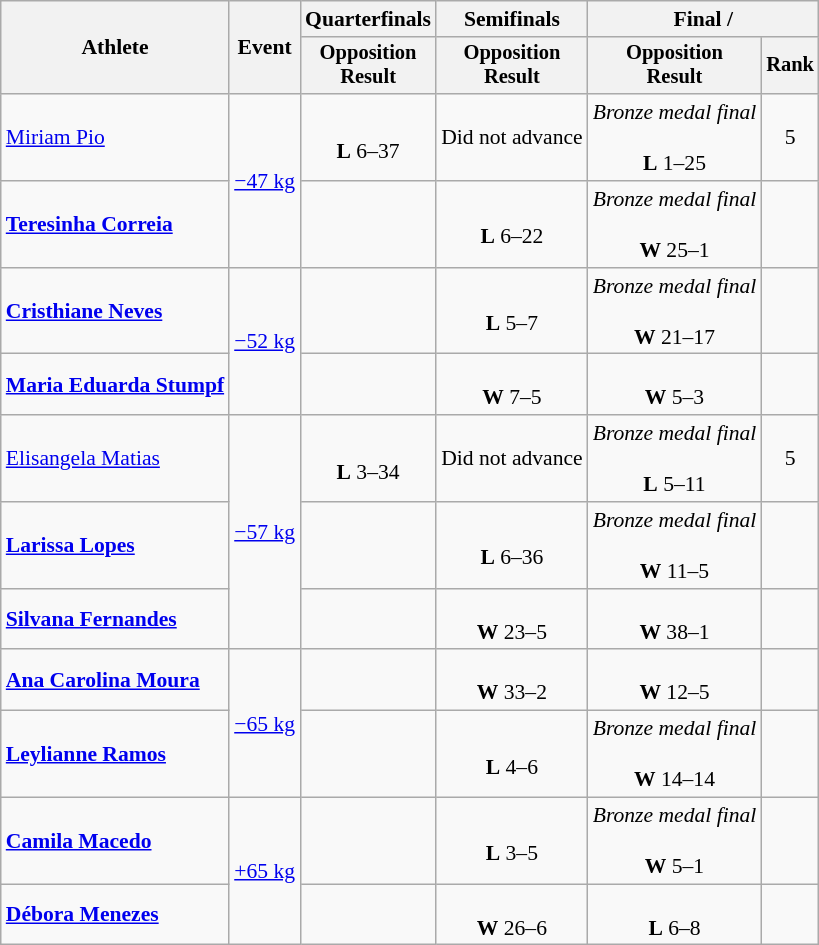<table class="wikitable" style="font-size:90%;">
<tr>
<th rowspan=2>Athlete</th>
<th rowspan=2>Event</th>
<th>Quarterfinals</th>
<th>Semifinals</th>
<th colspan="2">Final / </th>
</tr>
<tr style="font-size:95%">
<th>Opposition<br>Result</th>
<th>Opposition<br>Result</th>
<th>Opposition<br>Result</th>
<th>Rank</th>
</tr>
<tr align=center>
<td align=left><a href='#'>Miriam Pio</a></td>
<td align=left rowspan=2><a href='#'>−47 kg</a></td>
<td><br><strong>L</strong> 6–37</td>
<td>Did not advance</td>
<td><em>Bronze medal final</em><br><br><strong>L</strong> 1–25</td>
<td>5</td>
</tr>
<tr align=center>
<td align=left><strong><a href='#'>Teresinha Correia</a></strong></td>
<td></td>
<td><br><strong>L</strong> 6–22</td>
<td><em>Bronze medal final</em><br><br><strong>W</strong> 25–1</td>
<td></td>
</tr>
<tr align=center>
<td align=left><strong><a href='#'>Cristhiane Neves</a></strong></td>
<td align=left rowspan=2><a href='#'>−52 kg</a></td>
<td></td>
<td><br><strong>L</strong> 5–7</td>
<td><em>Bronze medal final</em><br><br><strong>W</strong> 21–17</td>
<td></td>
</tr>
<tr align=center>
<td align=left><strong><a href='#'>Maria Eduarda Stumpf</a></strong></td>
<td></td>
<td><br><strong>W</strong> 7–5</td>
<td><br><strong>W</strong> 5–3</td>
<td></td>
</tr>
<tr align=center>
<td align=left><a href='#'>Elisangela Matias</a></td>
<td align=left rowspan=3><a href='#'>−57 kg</a></td>
<td><br><strong>L</strong> 3–34</td>
<td>Did not advance</td>
<td><em>Bronze medal final</em><br><br><strong>L</strong> 5–11</td>
<td>5</td>
</tr>
<tr align=center>
<td align=left><strong><a href='#'>Larissa Lopes</a></strong></td>
<td></td>
<td><br><strong>L</strong> 6–36</td>
<td><em>Bronze medal final</em><br><br><strong>W</strong> 11–5</td>
<td></td>
</tr>
<tr align=center>
<td align=left><strong><a href='#'>Silvana Fernandes</a></strong></td>
<td></td>
<td><br><strong>W</strong> 23–5</td>
<td><br><strong>W</strong> 38–1</td>
<td></td>
</tr>
<tr align=center>
<td align=left><strong><a href='#'>Ana Carolina Moura</a></strong></td>
<td align=left rowspan=2><a href='#'>−65 kg</a></td>
<td></td>
<td><br><strong>W</strong> 33–2</td>
<td><br><strong>W</strong> 12–5</td>
<td></td>
</tr>
<tr align=center>
<td align=left><strong><a href='#'>Leylianne Ramos</a></strong></td>
<td></td>
<td><br><strong>L</strong> 4–6</td>
<td><em>Bronze medal final</em><br><br><strong>W</strong> 14–14</td>
<td></td>
</tr>
<tr align=center>
<td align=left><strong><a href='#'>Camila Macedo</a></strong></td>
<td align=left rowspan=2><a href='#'>+65 kg</a></td>
<td></td>
<td><br><strong>L</strong> 3–5</td>
<td><em>Bronze medal final</em><br><br><strong>W</strong> 5–1</td>
<td></td>
</tr>
<tr align=center>
<td align=left><strong><a href='#'>Débora Menezes</a></strong></td>
<td></td>
<td><br><strong>W</strong> 26–6</td>
<td><br><strong>L</strong> 6–8</td>
<td></td>
</tr>
</table>
